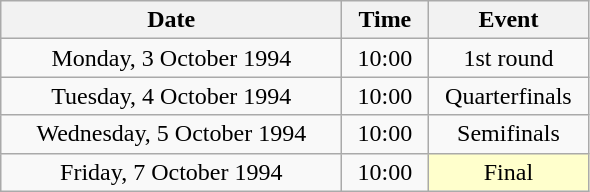<table class = "wikitable" style="text-align:center;">
<tr>
<th width=220>Date</th>
<th width=50>Time</th>
<th width=100>Event</th>
</tr>
<tr>
<td>Monday, 3 October 1994</td>
<td>10:00</td>
<td>1st round</td>
</tr>
<tr>
<td>Tuesday, 4 October 1994</td>
<td>10:00</td>
<td>Quarterfinals</td>
</tr>
<tr>
<td>Wednesday, 5 October 1994</td>
<td>10:00</td>
<td>Semifinals</td>
</tr>
<tr>
<td>Friday, 7 October 1994</td>
<td>10:00</td>
<td bgcolor=ffffcc>Final</td>
</tr>
</table>
